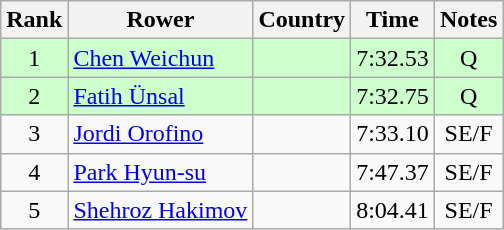<table class="wikitable" style="text-align:center">
<tr>
<th>Rank</th>
<th>Rower</th>
<th>Country</th>
<th>Time</th>
<th>Notes</th>
</tr>
<tr bgcolor=ccffcc>
<td>1</td>
<td align="left"><a href='#'>Chen Weichun</a></td>
<td align="left"></td>
<td>7:32.53</td>
<td>Q</td>
</tr>
<tr bgcolor=ccffcc>
<td>2</td>
<td align="left"><a href='#'>Fatih Ünsal</a></td>
<td align="left"></td>
<td>7:32.75</td>
<td>Q</td>
</tr>
<tr>
<td>3</td>
<td align="left"><a href='#'>Jordi Orofino</a></td>
<td align="left"></td>
<td>7:33.10</td>
<td>SE/F</td>
</tr>
<tr>
<td>4</td>
<td align="left"><a href='#'>Park Hyun-su</a></td>
<td align="left"></td>
<td>7:47.37</td>
<td>SE/F</td>
</tr>
<tr>
<td>5</td>
<td align="left"><a href='#'>Shehroz Hakimov</a></td>
<td align="left"></td>
<td>8:04.41</td>
<td>SE/F</td>
</tr>
</table>
